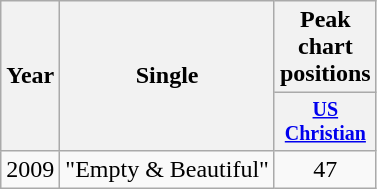<table class="wikitable" style="text-align:center;">
<tr>
<th rowspan=2>Year</th>
<th rowspan=2>Single</th>
<th colspan=6>Peak chart positions</th>
</tr>
<tr style="font-size:smaller;">
<th width=40><a href='#'>US Christian</a><br></th>
</tr>
<tr>
<td>2009</td>
<td align="left">"Empty & Beautiful"</td>
<td>47</td>
</tr>
</table>
